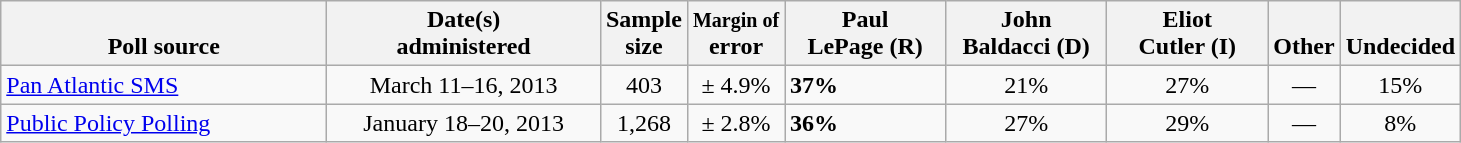<table class="wikitable">
<tr valign= bottom>
<th style="width:210px;">Poll source</th>
<th style="width:175px;">Date(s)<br>administered</th>
<th class=small>Sample<br>size</th>
<th><small>Margin of</small><br>error</th>
<th style="width:100px;">Paul<br>LePage (R)</th>
<th style="width:100px;">John<br>Baldacci (D)</th>
<th style="width:100px;">Eliot<br>Cutler (I)</th>
<th>Other</th>
<th>Undecided</th>
</tr>
<tr>
<td><a href='#'>Pan Atlantic SMS</a></td>
<td align=center>March 11–16, 2013</td>
<td align=center>403</td>
<td align=center>± 4.9%</td>
<td><strong>37%</strong></td>
<td align=center>21%</td>
<td align=center>27%</td>
<td align=center>—</td>
<td align=center>15%</td>
</tr>
<tr>
<td><a href='#'>Public Policy Polling</a></td>
<td align=center>January 18–20, 2013</td>
<td align=center>1,268</td>
<td align=center>± 2.8%</td>
<td><strong>36%</strong></td>
<td align=center>27%</td>
<td align=center>29%</td>
<td align=center>—</td>
<td align=center>8%</td>
</tr>
</table>
